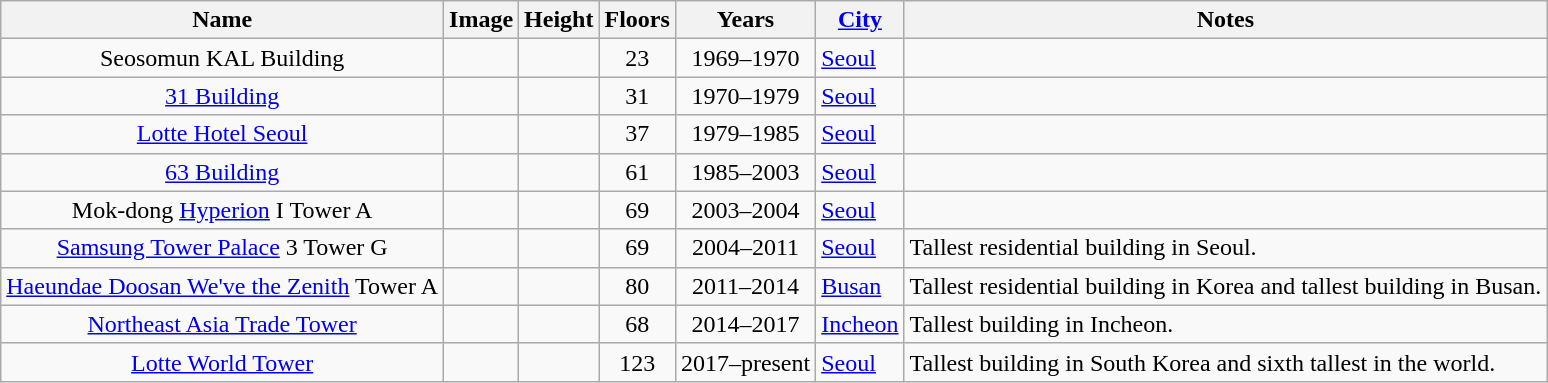<table class="wikitable sortable">
<tr>
<th>Name</th>
<th class="unsortable">Image</th>
<th>Height</th>
<th>Floors</th>
<th>Years</th>
<th><a href='#'>City</a></th>
<th class="unsortable">Notes</th>
</tr>
<tr>
<td align="center">Seosomun KAL Building</td>
<td></td>
<td align="center"></td>
<td align="center">23</td>
<td align="center">1969–1970</td>
<td><a href='#'>Seoul</a></td>
<td></td>
</tr>
<tr>
<td align="center"><a href='#'>31 Building</a></td>
<td></td>
<td align="center"></td>
<td align="center">31</td>
<td align="center">1970–1979</td>
<td><a href='#'>Seoul</a></td>
<td></td>
</tr>
<tr>
<td align="center"><a href='#'>Lotte Hotel Seoul</a></td>
<td></td>
<td align="center"></td>
<td align="center">37</td>
<td align="center">1979–1985</td>
<td><a href='#'>Seoul</a></td>
<td></td>
</tr>
<tr>
<td align="center"><a href='#'>63 Building</a></td>
<td></td>
<td align="center"></td>
<td align="center">61</td>
<td align="center">1985–2003</td>
<td><a href='#'>Seoul</a></td>
<td></td>
</tr>
<tr>
<td align="center">Mok-dong <a href='#'>Hyperion</a> I Tower A</td>
<td></td>
<td align="center"></td>
<td align="center">69</td>
<td align="center">2003–2004</td>
<td><a href='#'>Seoul</a></td>
<td></td>
</tr>
<tr>
<td align="center"><a href='#'>Samsung Tower Palace</a> 3 Tower G</td>
<td></td>
<td align="center"></td>
<td align="center">69</td>
<td align="center">2004–2011</td>
<td><a href='#'>Seoul</a></td>
<td>Tallest residential building in Seoul.</td>
</tr>
<tr>
<td align="center"><a href='#'>Haeundae Doosan We've the Zenith</a> Tower A</td>
<td></td>
<td align="center"></td>
<td align="center">80</td>
<td align="center">2011–2014</td>
<td><a href='#'>Busan</a></td>
<td>Tallest residential building in Korea and tallest building in Busan.</td>
</tr>
<tr>
<td align="center"><a href='#'>Northeast Asia Trade Tower</a></td>
<td></td>
<td align="center"></td>
<td align="center">68</td>
<td align="center">2014–2017</td>
<td><a href='#'>Incheon</a></td>
<td>Tallest building in Incheon.</td>
</tr>
<tr>
<td align="center"><a href='#'>Lotte World Tower</a></td>
<td></td>
<td align="center"></td>
<td align="center">123</td>
<td align="center">2017–present</td>
<td><a href='#'>Seoul</a></td>
<td>Tallest building in South Korea and sixth tallest in the world.</td>
</tr>
</table>
